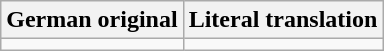<table class="wikitable">
<tr>
<th>German original</th>
<th>Literal translation</th>
</tr>
<tr style="vertical-align:top; white-space:nowrap;">
<td></td>
<td></td>
</tr>
</table>
